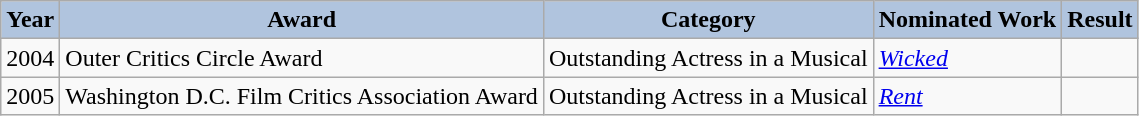<table class="wikitable">
<tr align="center">
<th style="background:#B0C4DE">Year</th>
<th style="background:#B0C4DE">Award</th>
<th style="background:#B0C4DE">Category</th>
<th style="background:#B0C4DE">Nominated Work</th>
<th style="background:#B0C4DE">Result</th>
</tr>
<tr>
<td>2004</td>
<td>Outer Critics Circle Award</td>
<td>Outstanding Actress in a Musical</td>
<td><em><a href='#'>Wicked</a></em></td>
<td></td>
</tr>
<tr>
<td rowspan="4">2005</td>
<td>Washington D.C. Film Critics Association Award</td>
<td>Outstanding Actress in a Musical</td>
<td><em><a href='#'>Rent</a></em></td>
<td></td>
</tr>
</table>
